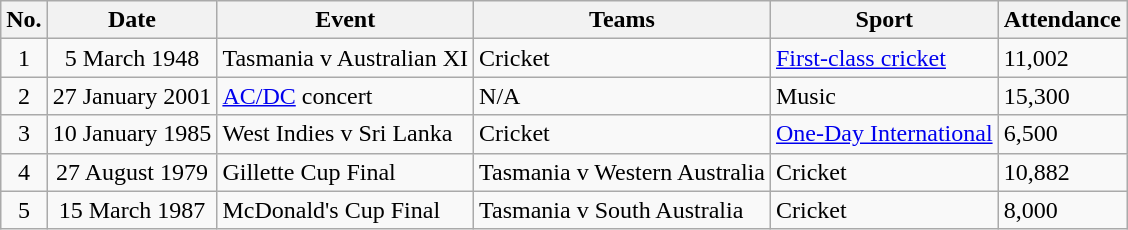<table class="wikitable sortable">
<tr>
<th>No.</th>
<th>Date</th>
<th>Event</th>
<th>Teams</th>
<th>Sport</th>
<th>Attendance</th>
</tr>
<tr>
<td align=center>1</td>
<td align=center>5 March 1948</td>
<td>Tasmania v Australian XI</td>
<td>Cricket</td>
<td><a href='#'>First-class cricket</a></td>
<td>11,002</td>
</tr>
<tr>
<td align=center>2</td>
<td align=center>27 January 2001</td>
<td><a href='#'>AC/DC</a> concert</td>
<td>N/A</td>
<td>Music</td>
<td>15,300</td>
</tr>
<tr>
<td align=center>3</td>
<td align=center>10 January 1985</td>
<td>West Indies v Sri Lanka</td>
<td>Cricket</td>
<td><a href='#'>One-Day International</a></td>
<td>6,500</td>
</tr>
<tr>
<td align=center>4</td>
<td align=center>27 August 1979</td>
<td>Gillette Cup Final</td>
<td>Tasmania v Western Australia</td>
<td>Cricket</td>
<td>10,882</td>
</tr>
<tr>
<td align=center>5</td>
<td align=center>15 March 1987</td>
<td>McDonald's Cup Final</td>
<td>Tasmania v South Australia</td>
<td>Cricket</td>
<td>8,000</td>
</tr>
</table>
